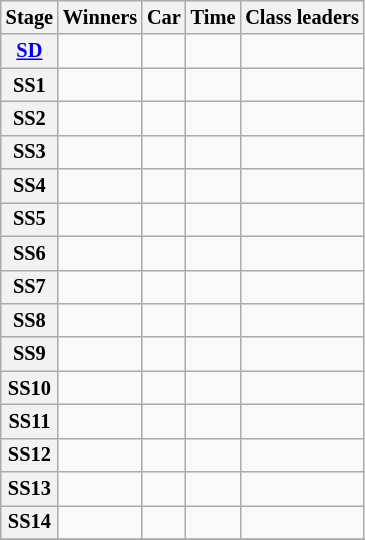<table class="wikitable" style="font-size:85%">
<tr>
<th>Stage</th>
<th>Winners</th>
<th>Car</th>
<th>Time</th>
<th>Class leaders</th>
</tr>
<tr>
<th><a href='#'>SD</a></th>
<td></td>
<td></td>
<td align="center"></td>
<td></td>
</tr>
<tr>
<th>SS1</th>
<td></td>
<td></td>
<td align="center"></td>
<td></td>
</tr>
<tr>
<th>SS2</th>
<td></td>
<td></td>
<td align="center"></td>
<td></td>
</tr>
<tr>
<th>SS3</th>
<td></td>
<td></td>
<td align="center"></td>
<td></td>
</tr>
<tr>
<th>SS4</th>
<td></td>
<td></td>
<td align="center"></td>
<td></td>
</tr>
<tr>
<th>SS5</th>
<td></td>
<td></td>
<td align="center"></td>
<td></td>
</tr>
<tr>
<th>SS6</th>
<td></td>
<td></td>
<td align="center"></td>
<td></td>
</tr>
<tr>
<th>SS7</th>
<td></td>
<td></td>
<td align="center"></td>
<td></td>
</tr>
<tr>
<th>SS8</th>
<td></td>
<td></td>
<td align="center"></td>
<td></td>
</tr>
<tr>
<th>SS9</th>
<td></td>
<td></td>
<td align="center"></td>
<td></td>
</tr>
<tr>
<th>SS10</th>
<td></td>
<td></td>
<td align="center"></td>
<td></td>
</tr>
<tr>
<th>SS11</th>
<td></td>
<td></td>
<td align="center"></td>
<td></td>
</tr>
<tr>
<th>SS12</th>
<td></td>
<td></td>
<td align="center"></td>
<td></td>
</tr>
<tr>
<th>SS13</th>
<td></td>
<td></td>
<td align="center"></td>
<td></td>
</tr>
<tr>
<th>SS14</th>
<td></td>
<td></td>
<td align="center"></td>
<td></td>
</tr>
<tr>
</tr>
</table>
